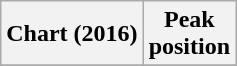<table class="wikitable sortable">
<tr>
<th>Chart (2016)</th>
<th>Peak<br>position</th>
</tr>
<tr>
</tr>
</table>
